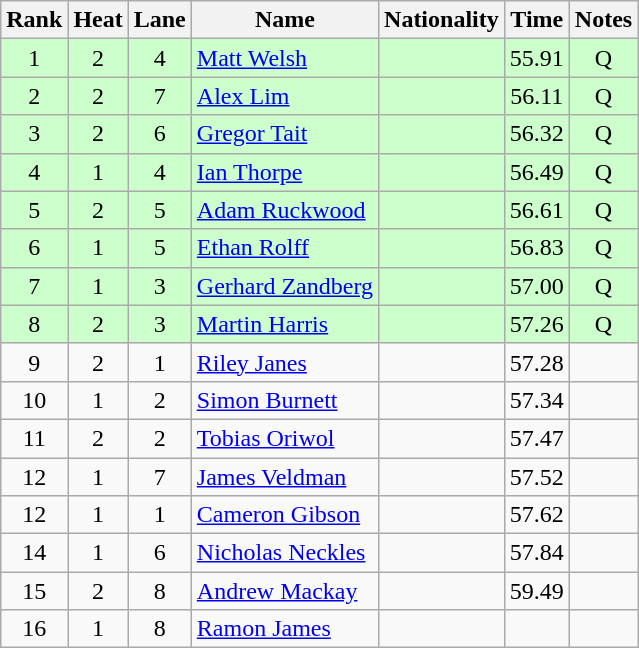<table class="wikitable sortable" style="text-align:center">
<tr>
<th>Rank</th>
<th>Heat</th>
<th>Lane</th>
<th>Name</th>
<th>Nationality</th>
<th>Time</th>
<th>Notes</th>
</tr>
<tr bgcolor=ccffcc>
<td>1</td>
<td>2</td>
<td>4</td>
<td align=left><a href='#'>Matt Welsh</a></td>
<td align=left></td>
<td>55.91</td>
<td>Q</td>
</tr>
<tr bgcolor=ccffcc>
<td>2</td>
<td>2</td>
<td>7</td>
<td align=left><a href='#'>Alex Lim</a></td>
<td align=left></td>
<td>56.11</td>
<td>Q</td>
</tr>
<tr bgcolor=ccffcc>
<td>3</td>
<td>2</td>
<td>6</td>
<td align=left><a href='#'>Gregor Tait</a></td>
<td align=left></td>
<td>56.32</td>
<td>Q</td>
</tr>
<tr bgcolor=ccffcc>
<td>4</td>
<td>1</td>
<td>4</td>
<td align=left><a href='#'>Ian Thorpe</a></td>
<td align=left></td>
<td>56.49</td>
<td>Q</td>
</tr>
<tr bgcolor=ccffcc>
<td>5</td>
<td>2</td>
<td>5</td>
<td align=left><a href='#'>Adam Ruckwood</a></td>
<td align=left></td>
<td>56.61</td>
<td>Q</td>
</tr>
<tr bgcolor=ccffcc>
<td>6</td>
<td>1</td>
<td>5</td>
<td align=left><a href='#'>Ethan Rolff</a></td>
<td align=left></td>
<td>56.83</td>
<td>Q</td>
</tr>
<tr bgcolor=ccffcc>
<td>7</td>
<td>1</td>
<td>3</td>
<td align=left><a href='#'>Gerhard Zandberg</a></td>
<td align=left></td>
<td>57.00</td>
<td>Q</td>
</tr>
<tr bgcolor=ccffcc>
<td>8</td>
<td>2</td>
<td>3</td>
<td align=left><a href='#'>Martin Harris</a></td>
<td align=left></td>
<td>57.26</td>
<td>Q</td>
</tr>
<tr>
<td>9</td>
<td>2</td>
<td>1</td>
<td align=left><a href='#'>Riley Janes</a></td>
<td align=left></td>
<td>57.28</td>
<td></td>
</tr>
<tr>
<td>10</td>
<td>1</td>
<td>2</td>
<td align=left><a href='#'>Simon Burnett</a></td>
<td align=left></td>
<td>57.34</td>
<td></td>
</tr>
<tr>
<td>11</td>
<td>2</td>
<td>2</td>
<td align=left><a href='#'>Tobias Oriwol</a></td>
<td align=left></td>
<td>57.47</td>
<td></td>
</tr>
<tr>
<td>12</td>
<td>1</td>
<td>7</td>
<td align=left><a href='#'>James Veldman</a></td>
<td align=left></td>
<td>57.52</td>
<td></td>
</tr>
<tr>
<td>12</td>
<td>1</td>
<td>1</td>
<td align=left><a href='#'>Cameron Gibson</a></td>
<td align=left></td>
<td>57.62</td>
<td></td>
</tr>
<tr>
<td>14</td>
<td>1</td>
<td>6</td>
<td align=left><a href='#'>Nicholas Neckles</a></td>
<td align=left></td>
<td>57.84</td>
<td></td>
</tr>
<tr>
<td>15</td>
<td>2</td>
<td>8</td>
<td align=left><a href='#'>Andrew Mackay</a></td>
<td align=left></td>
<td>59.49</td>
<td></td>
</tr>
<tr>
<td>16</td>
<td>1</td>
<td>8</td>
<td align=left><a href='#'>Ramon James</a></td>
<td align=left></td>
<td></td>
<td></td>
</tr>
</table>
